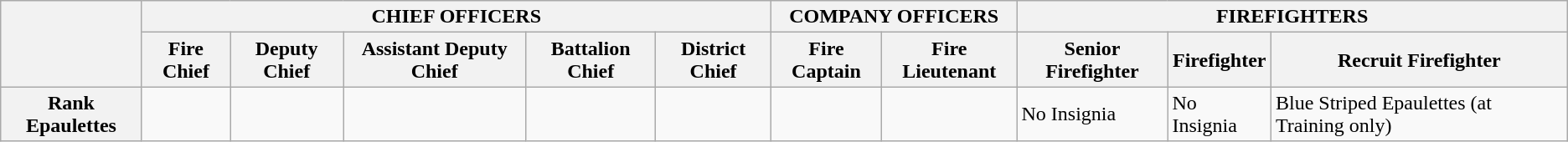<table class="wikitable">
<tr>
<th rowspan="2"></th>
<th colspan="5">CHIEF OFFICERS</th>
<th colspan="2">COMPANY OFFICERS</th>
<th colspan="3">FIREFIGHTERS</th>
</tr>
<tr>
<th>Fire Chief</th>
<th>Deputy Chief</th>
<th>Assistant Deputy Chief</th>
<th>Battalion Chief</th>
<th>District Chief</th>
<th>Fire Captain</th>
<th>Fire Lieutenant</th>
<th>Senior Firefighter</th>
<th>Firefighter</th>
<th>Recruit Firefighter</th>
</tr>
<tr>
<th>Rank Epaulettes</th>
<td></td>
<td></td>
<td></td>
<td></td>
<td></td>
<td></td>
<td></td>
<td>No Insignia</td>
<td>No Insignia</td>
<td>Blue Striped Epaulettes (at Training only)</td>
</tr>
</table>
